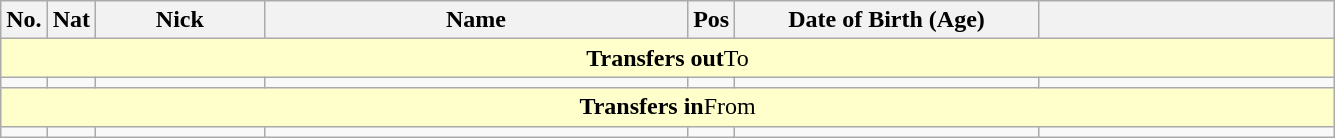<table class="wikitable ve-ce-branchNode ve-ce-tableNode">
<tr>
<th>No.</th>
<th>Nat</th>
<th width=105px>Nick</th>
<th width=275px>Name</th>
<th>Pos</th>
<th width=195px>Date of Birth (Age)</th>
<th width=190px></th>
</tr>
<tr bgcolor=#ffffcc>
<td align=center colspan=7><strong>Transfers out</strong>To</td>
</tr>
<tr>
<td></td>
<td></td>
<td></td>
<td></td>
<td></td>
<td></td>
<td></td>
</tr>
<tr bgcolor=#ffffcc>
<td align=center colspan=7><strong>Transfers in</strong>From</td>
</tr>
<tr>
<td></td>
<td></td>
<td></td>
<td></td>
<td></td>
<td></td>
<td></td>
</tr>
</table>
